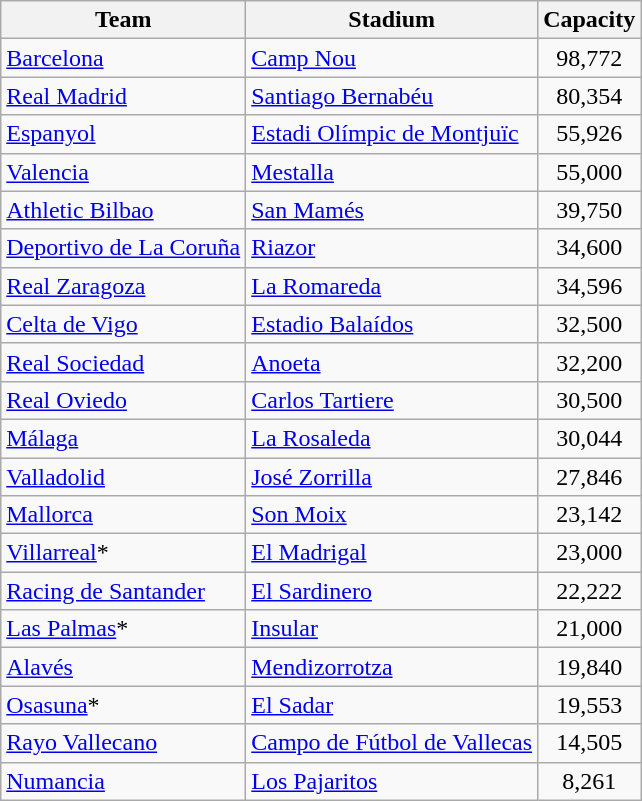<table class="wikitable sortable">
<tr>
<th>Team</th>
<th>Stadium</th>
<th>Capacity</th>
</tr>
<tr>
<td><a href='#'>Barcelona</a></td>
<td><a href='#'>Camp Nou</a></td>
<td align="center">98,772</td>
</tr>
<tr>
<td><a href='#'>Real Madrid</a></td>
<td><a href='#'>Santiago Bernabéu</a></td>
<td align="center">80,354</td>
</tr>
<tr>
<td><a href='#'>Espanyol</a></td>
<td><a href='#'>Estadi Olímpic de Montjuïc</a></td>
<td align="center">55,926</td>
</tr>
<tr>
<td><a href='#'>Valencia</a></td>
<td><a href='#'>Mestalla</a></td>
<td align="center">55,000</td>
</tr>
<tr>
<td><a href='#'>Athletic Bilbao</a></td>
<td><a href='#'>San Mamés</a></td>
<td align="center">39,750</td>
</tr>
<tr>
<td><a href='#'>Deportivo de La Coruña</a></td>
<td><a href='#'>Riazor</a></td>
<td align="center">34,600</td>
</tr>
<tr>
<td><a href='#'>Real Zaragoza</a></td>
<td><a href='#'>La Romareda</a></td>
<td align="center">34,596</td>
</tr>
<tr>
<td><a href='#'>Celta de Vigo</a></td>
<td><a href='#'>Estadio Balaídos</a></td>
<td align="center">32,500</td>
</tr>
<tr>
<td><a href='#'>Real Sociedad</a></td>
<td><a href='#'>Anoeta</a></td>
<td align="center">32,200</td>
</tr>
<tr>
<td><a href='#'>Real Oviedo</a></td>
<td><a href='#'>Carlos Tartiere</a></td>
<td align="center">30,500</td>
</tr>
<tr>
<td><a href='#'>Málaga</a></td>
<td><a href='#'>La Rosaleda</a></td>
<td align="center">30,044</td>
</tr>
<tr>
<td><a href='#'>Valladolid</a></td>
<td><a href='#'>José Zorrilla</a></td>
<td align="center">27,846</td>
</tr>
<tr>
<td><a href='#'>Mallorca</a></td>
<td><a href='#'>Son Moix</a></td>
<td align="center">23,142</td>
</tr>
<tr>
<td><a href='#'>Villarreal</a>*</td>
<td><a href='#'>El Madrigal</a></td>
<td align="center">23,000</td>
</tr>
<tr>
<td><a href='#'>Racing de Santander</a></td>
<td><a href='#'>El Sardinero</a></td>
<td align="center">22,222</td>
</tr>
<tr>
<td><a href='#'>Las Palmas</a>*</td>
<td><a href='#'>Insular</a></td>
<td align="center">21,000</td>
</tr>
<tr>
<td><a href='#'>Alavés</a></td>
<td><a href='#'>Mendizorrotza</a></td>
<td align="center">19,840</td>
</tr>
<tr>
<td><a href='#'>Osasuna</a>*</td>
<td><a href='#'>El Sadar</a></td>
<td align="center">19,553</td>
</tr>
<tr>
<td><a href='#'>Rayo Vallecano</a></td>
<td><a href='#'>Campo de Fútbol de Vallecas</a></td>
<td align="center">14,505</td>
</tr>
<tr>
<td><a href='#'>Numancia</a></td>
<td><a href='#'>Los Pajaritos</a></td>
<td align="center">8,261</td>
</tr>
</table>
